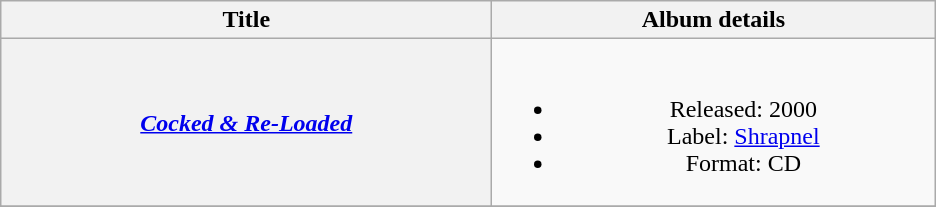<table class="wikitable plainrowheaders" style="text-align:center;">
<tr>
<th scope="col" style="width:20em;">Title</th>
<th scope="col" style="width:18em;">Album details</th>
</tr>
<tr>
<th scope="row"><em><a href='#'>Cocked & Re-Loaded</a></em></th>
<td><br><ul><li>Released: 2000</li><li>Label: <a href='#'>Shrapnel</a></li><li>Format: CD</li></ul></td>
</tr>
<tr>
</tr>
</table>
